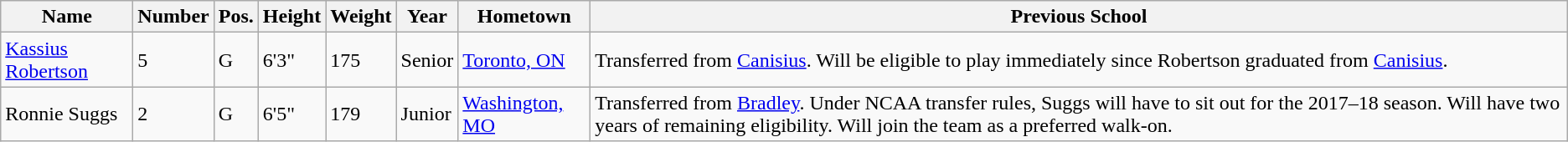<table class="wikitable sortable" border="1">
<tr>
<th>Name</th>
<th>Number</th>
<th>Pos.</th>
<th>Height</th>
<th>Weight</th>
<th>Year</th>
<th>Hometown</th>
<th class="unsortable">Previous School</th>
</tr>
<tr>
<td><a href='#'>Kassius Robertson</a></td>
<td>5</td>
<td>G</td>
<td>6'3"</td>
<td>175</td>
<td>Senior</td>
<td><a href='#'>Toronto, ON</a></td>
<td>Transferred from <a href='#'>Canisius</a>. Will be eligible to play immediately since Robertson graduated from <a href='#'>Canisius</a>.</td>
</tr>
<tr>
<td>Ronnie Suggs</td>
<td>2</td>
<td>G</td>
<td>6'5"</td>
<td>179</td>
<td>Junior</td>
<td><a href='#'>Washington, MO</a></td>
<td>Transferred from <a href='#'>Bradley</a>. Under NCAA transfer rules, Suggs will have to sit out for the 2017–18 season. Will have two years of remaining eligibility. Will join the team as a preferred walk-on.</td>
</tr>
</table>
